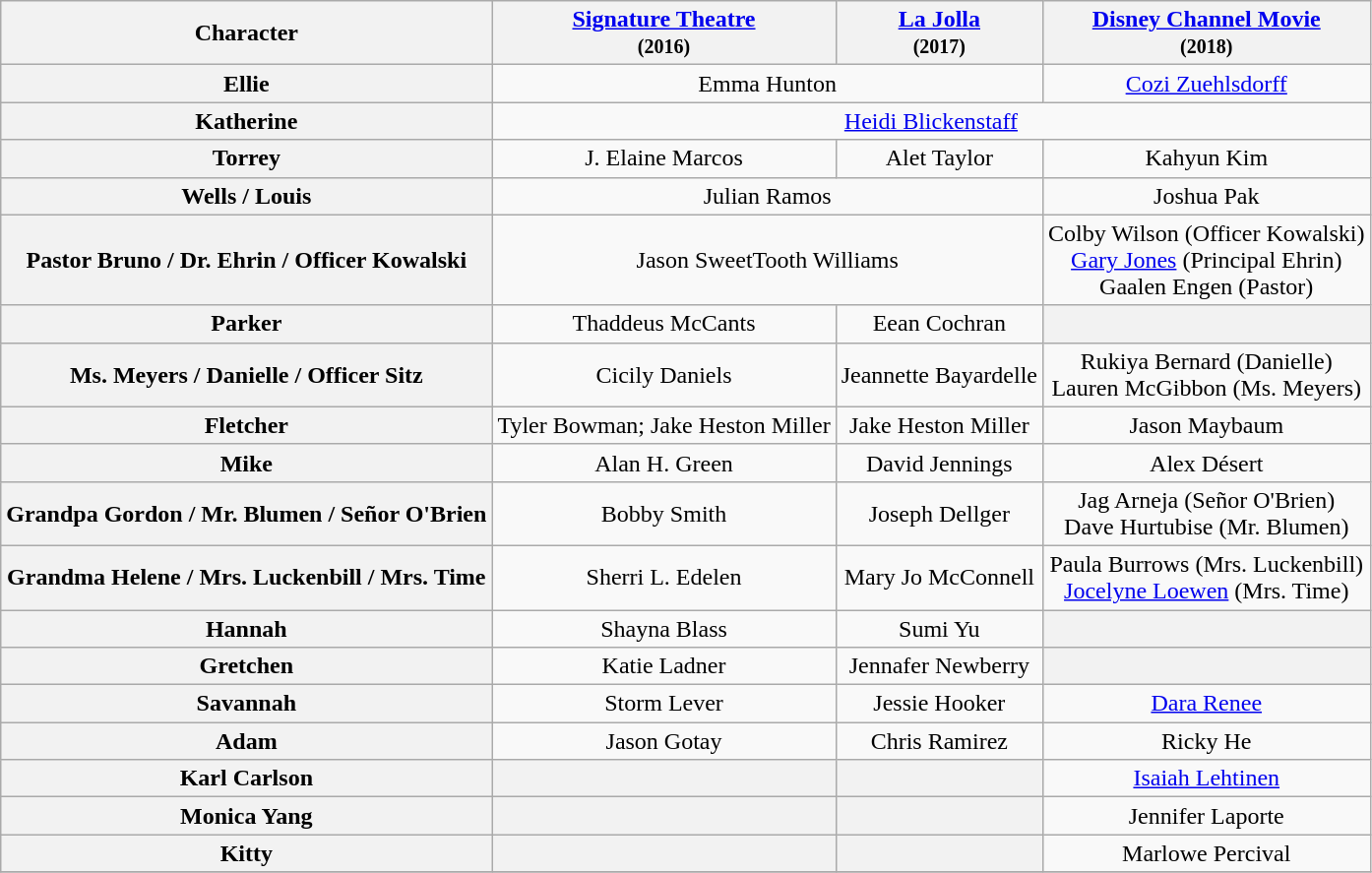<table class="wikitable" style="width:1000;">
<tr>
<th>Character</th>
<th><a href='#'>Signature Theatre</a><br><small>(2016)</small></th>
<th><a href='#'>La Jolla</a><br><small>(2017)</small></th>
<th><a href='#'>Disney Channel Movie</a><br><small>(2018)</small></th>
</tr>
<tr>
<th>Ellie</th>
<td colspan='2' align=center>Emma Hunton</td>
<td colespan='1' align=center><a href='#'>Cozi Zuehlsdorff</a></td>
</tr>
<tr>
<th>Katherine</th>
<td colspan="3" align="center"><a href='#'>Heidi Blickenstaff</a></td>
</tr>
<tr>
<th>Torrey</th>
<td colspan='1' align=center>J. Elaine Marcos</td>
<td colspan='1' align=center>Alet Taylor</td>
<td colspan='1' align=center>Kahyun Kim</td>
</tr>
<tr>
<th>Wells / Louis</th>
<td colspan='2' align=center>Julian Ramos</td>
<td colspan='1' align=center>Joshua Pak</td>
</tr>
<tr>
<th>Pastor Bruno / Dr. Ehrin / Officer Kowalski</th>
<td colspan='2' align=center>Jason SweetTooth Williams</td>
<td colspan='1' align=center>Colby Wilson (Officer Kowalski)<br><a href='#'>Gary Jones</a> (Principal Ehrin)<br>Gaalen Engen (Pastor)</td>
</tr>
<tr>
<th>Parker</th>
<td colspan='1' align=center>Thaddeus McCants</td>
<td colspan='1' align=center>Eean Cochran</td>
<th></th>
</tr>
<tr>
<th>Ms. Meyers / Danielle / Officer Sitz</th>
<td colspan='1' align=center>Cicily Daniels</td>
<td colspan='1' align=center>Jeannette Bayardelle</td>
<td colspan='1' align=center>Rukiya Bernard (Danielle)<br>Lauren McGibbon (Ms. Meyers)</td>
</tr>
<tr>
<th>Fletcher</th>
<td colspan='1' align=center>Tyler Bowman; Jake Heston Miller</td>
<td colspan='1' align=center>Jake Heston Miller</td>
<td colspan='1' align=center>Jason Maybaum</td>
</tr>
<tr>
<th>Mike</th>
<td colspan='1' align=center>Alan H. Green</td>
<td colspan='1' align=center>David Jennings</td>
<td colspan='1' align=center>Alex Désert</td>
</tr>
<tr>
<th>Grandpa Gordon / Mr. Blumen / Señor O'Brien</th>
<td colspan='1' align=center>Bobby Smith</td>
<td colspan='1' align=center>Joseph Dellger</td>
<td colspan='1' align=center>Jag Arneja (Señor O'Brien)<br>Dave Hurtubise (Mr. Blumen)</td>
</tr>
<tr>
<th>Grandma Helene / Mrs. Luckenbill / Mrs. Time</th>
<td colspan='1' align=center>Sherri L. Edelen</td>
<td colspan='1' align=center>Mary Jo McConnell</td>
<td colspan='1' align=center>Paula Burrows (Mrs. Luckenbill)<br><a href='#'>Jocelyne Loewen</a> (Mrs. Time)</td>
</tr>
<tr>
<th>Hannah</th>
<td colspan='1' align=center>Shayna Blass</td>
<td colspan='1' align=center>Sumi Yu</td>
<th></th>
</tr>
<tr>
<th>Gretchen</th>
<td colspan='1' align=center>Katie Ladner</td>
<td colspan='1' align=center>Jennafer Newberry</td>
<th></th>
</tr>
<tr>
<th>Savannah</th>
<td colspan='1' align=center>Storm Lever</td>
<td colspan='1' align=center>Jessie Hooker</td>
<td colspan='1' align=center><a href='#'>Dara Renee</a></td>
</tr>
<tr>
<th>Adam</th>
<td colspan='1' align=center>Jason Gotay</td>
<td colspan='1' align=center>Chris Ramirez</td>
<td colspan='1' align=center>Ricky He</td>
</tr>
<tr>
<th>Karl Carlson</th>
<th></th>
<th></th>
<td colspan='1' align=center><a href='#'>Isaiah Lehtinen</a></td>
</tr>
<tr>
<th>Monica Yang</th>
<th></th>
<th></th>
<td colspan='1' align=center>Jennifer Laporte</td>
</tr>
<tr>
<th>Kitty</th>
<th></th>
<th></th>
<td colspan='1' align=center>Marlowe Percival</td>
</tr>
<tr>
</tr>
</table>
